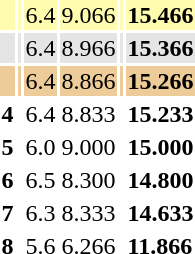<table>
<tr style="background:#fffcaf">
<th scope=row></th>
<td style="text-align:left"></td>
<td>6.4</td>
<td>9.066</td>
<td></td>
<td><strong>15.466</strong></td>
</tr>
<tr style="background:#e5e5e5">
<th scope=row></th>
<td style="text-align:left"></td>
<td>6.4</td>
<td>8.966</td>
<td></td>
<td><strong>15.366</strong></td>
</tr>
<tr style="background:#ec9">
<th scope=row></th>
<td style="text-align:left"></td>
<td>6.4</td>
<td>8.866</td>
<td></td>
<td><strong>15.266</strong></td>
</tr>
<tr>
<th scope=row>4</th>
<td style="text-align:left"></td>
<td>6.4</td>
<td>8.833</td>
<td></td>
<td><strong>15.233</strong></td>
</tr>
<tr>
<th scope=row>5</th>
<td style="text-align:left"></td>
<td>6.0</td>
<td>9.000</td>
<td></td>
<td><strong>15.000</strong></td>
</tr>
<tr>
<th scope=row>6</th>
<td style="text-align:left"></td>
<td>6.5</td>
<td>8.300</td>
<td></td>
<td><strong>14.800</strong></td>
</tr>
<tr>
<th scope=row>7</th>
<td style="text-align:left"></td>
<td>6.3</td>
<td>8.333</td>
<td></td>
<td><strong>14.633</strong></td>
</tr>
<tr>
<th scope=row>8</th>
<td style="text-align:left"></td>
<td>5.6</td>
<td>6.266</td>
<td></td>
<td><strong>11.866</strong></td>
</tr>
</table>
